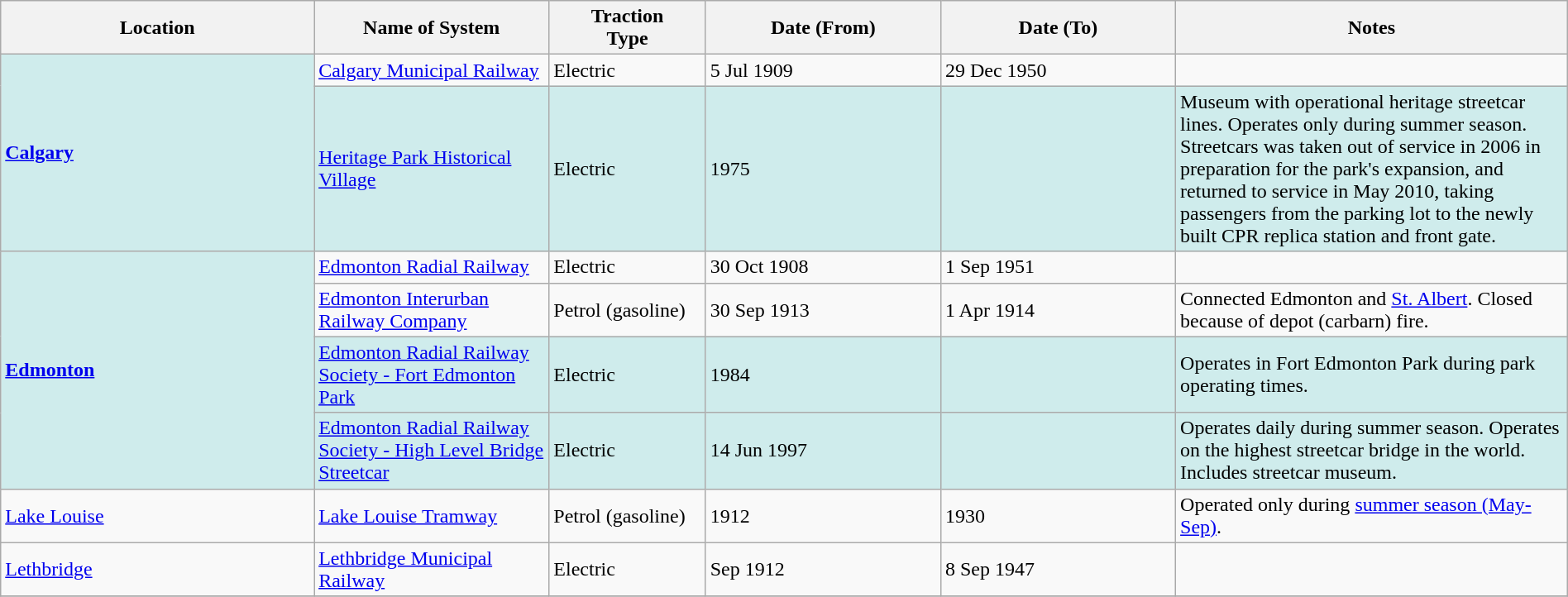<table class="wikitable" width=100%>
<tr>
<th width=20%>Location</th>
<th width=15%>Name of System</th>
<th width=10%>Traction<br>Type</th>
<th width=15%>Date (From)</th>
<th width=15%>Date (To)</th>
<th width=25%>Notes</th>
</tr>
<tr>
<td rowspan="2" style="background:#CFECEC"><strong><a href='#'>Calgary</a></strong></td>
<td><a href='#'>Calgary Municipal Railway</a></td>
<td>Electric</td>
<td>5 Jul 1909</td>
<td>29 Dec 1950</td>
<td></td>
</tr>
<tr>
<td style="background:#CFECEC"><a href='#'>Heritage Park Historical Village</a></td>
<td style="background:#CFECEC">Electric</td>
<td style="background:#CFECEC">1975</td>
<td style="background:#CFECEC"></td>
<td style="background:#CFECEC">Museum with operational heritage streetcar lines. Operates only during summer season. Streetcars was taken out of service in 2006 in preparation for the park's expansion, and returned to service in May 2010, taking passengers from the parking lot to the newly built CPR replica station and front gate.</td>
</tr>
<tr>
<td rowspan="4" style="background:#CFECEC"><strong><a href='#'>Edmonton</a></strong></td>
<td><a href='#'>Edmonton Radial Railway</a></td>
<td>Electric</td>
<td>30 Oct 1908</td>
<td>1 Sep 1951</td>
<td> </td>
</tr>
<tr>
<td><a href='#'>Edmonton Interurban Railway Company</a></td>
<td>Petrol (gasoline)</td>
<td>30 Sep 1913</td>
<td>1 Apr 1914</td>
<td>Connected Edmonton and <a href='#'>St. Albert</a>. Closed because of depot (carbarn) fire.<br></td>
</tr>
<tr>
<td style="background:#CFECEC"><a href='#'>Edmonton Radial Railway Society - Fort Edmonton Park</a></td>
<td style="background:#CFECEC">Electric</td>
<td style="background:#CFECEC">1984</td>
<td style="background:#CFECEC"></td>
<td style="background:#CFECEC">Operates in Fort Edmonton Park during park operating times. <br></td>
</tr>
<tr>
<td style="background:#CFECEC"><a href='#'>Edmonton Radial Railway Society - High Level Bridge Streetcar</a></td>
<td style="background:#CFECEC">Electric</td>
<td style="background:#CFECEC">14 Jun 1997</td>
<td style="background:#CFECEC"></td>
<td style="background:#CFECEC">Operates daily during summer season. Operates on the highest streetcar bridge in the world. Includes streetcar museum. </td>
</tr>
<tr>
<td><a href='#'>Lake Louise</a></td>
<td><a href='#'>Lake Louise Tramway</a></td>
<td>Petrol (gasoline)</td>
<td>1912</td>
<td>1930</td>
<td>Operated only during <a href='#'>summer season (May-Sep)</a>.</td>
</tr>
<tr>
<td><a href='#'>Lethbridge</a></td>
<td><a href='#'>Lethbridge Municipal Railway</a></td>
<td>Electric</td>
<td>Sep 1912</td>
<td>8 Sep 1947</td>
<td> </td>
</tr>
<tr>
</tr>
</table>
